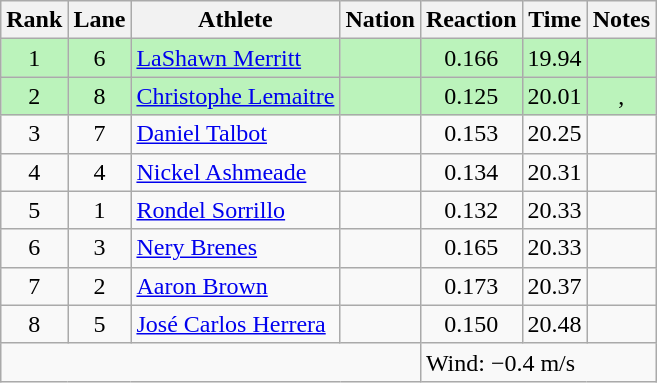<table class="wikitable sortable" style="text-align:center">
<tr>
<th>Rank</th>
<th>Lane</th>
<th>Athlete</th>
<th>Nation</th>
<th>Reaction</th>
<th>Time</th>
<th>Notes</th>
</tr>
<tr bgcolor=bbf3bb>
<td>1</td>
<td>6</td>
<td align=left><a href='#'>LaShawn Merritt</a></td>
<td align=left></td>
<td>0.166</td>
<td>19.94</td>
<td></td>
</tr>
<tr bgcolor=bbf3bb>
<td>2</td>
<td>8</td>
<td align=left><a href='#'>Christophe Lemaitre</a></td>
<td align=left></td>
<td>0.125</td>
<td>20.01</td>
<td>, </td>
</tr>
<tr>
<td>3</td>
<td>7</td>
<td align=left><a href='#'>Daniel Talbot</a></td>
<td align=left></td>
<td>0.153</td>
<td>20.25</td>
<td></td>
</tr>
<tr>
<td>4</td>
<td>4</td>
<td align=left><a href='#'>Nickel Ashmeade</a></td>
<td align=left></td>
<td>0.134</td>
<td>20.31</td>
<td></td>
</tr>
<tr>
<td>5</td>
<td>1</td>
<td align=left><a href='#'>Rondel Sorrillo</a></td>
<td align=left></td>
<td>0.132</td>
<td>20.33</td>
<td></td>
</tr>
<tr>
<td>6</td>
<td>3</td>
<td align=left><a href='#'>Nery Brenes</a></td>
<td align=left></td>
<td>0.165</td>
<td>20.33</td>
<td></td>
</tr>
<tr>
<td>7</td>
<td>2</td>
<td align=left><a href='#'>Aaron Brown</a></td>
<td align=left></td>
<td>0.173</td>
<td>20.37</td>
<td></td>
</tr>
<tr>
<td>8</td>
<td>5</td>
<td align=left><a href='#'>José Carlos Herrera</a></td>
<td align=left></td>
<td>0.150</td>
<td>20.48</td>
<td></td>
</tr>
<tr class="sortbottom">
<td colspan=4></td>
<td colspan="3" style="text-align:left;">Wind: −0.4 m/s</td>
</tr>
</table>
